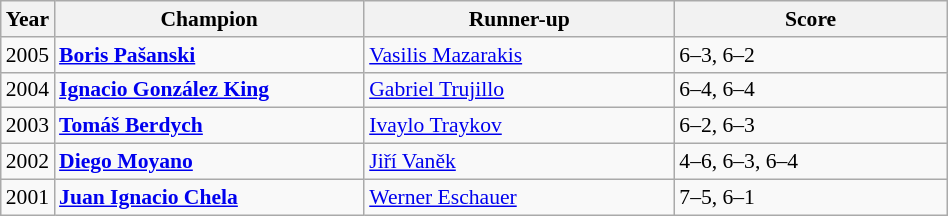<table class="wikitable" style="font-size:90%">
<tr>
<th>Year</th>
<th width="200">Champion</th>
<th width="200">Runner-up</th>
<th width="175">Score</th>
</tr>
<tr>
<td>2005</td>
<td> <strong><a href='#'>Boris Pašanski</a></strong></td>
<td> <a href='#'>Vasilis Mazarakis</a></td>
<td>6–3, 6–2</td>
</tr>
<tr>
<td>2004</td>
<td> <strong><a href='#'>Ignacio González King</a></strong></td>
<td> <a href='#'>Gabriel Trujillo</a></td>
<td>6–4, 6–4</td>
</tr>
<tr>
<td>2003</td>
<td> <strong><a href='#'>Tomáš Berdych</a></strong></td>
<td> <a href='#'>Ivaylo Traykov</a></td>
<td>6–2, 6–3</td>
</tr>
<tr>
<td>2002</td>
<td> <strong><a href='#'>Diego Moyano</a></strong></td>
<td> <a href='#'>Jiří Vaněk</a></td>
<td>4–6, 6–3, 6–4</td>
</tr>
<tr>
<td>2001</td>
<td> <strong><a href='#'>Juan Ignacio Chela</a></strong></td>
<td> <a href='#'>Werner Eschauer</a></td>
<td>7–5, 6–1</td>
</tr>
</table>
